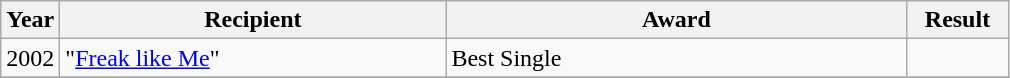<table class="wikitable">
<tr>
<th>Year</th>
<th width="250">Recipient</th>
<th width="300">Award</th>
<th width="60">Result</th>
</tr>
<tr>
<td>2002</td>
<td>"<a href='#'>Freak like Me</a>"</td>
<td>Best Single</td>
<td></td>
</tr>
<tr>
</tr>
</table>
